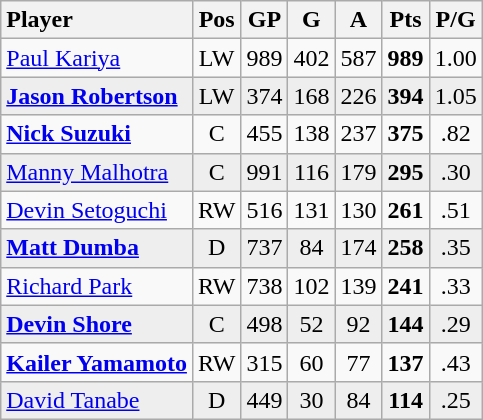<table class="wikitable sortable" style="text-align:center">
<tr>
<th style="text-align:left;">Player</th>
<th>Pos</th>
<th>GP</th>
<th>G</th>
<th>A</th>
<th>Pts</th>
<th>P/G</th>
</tr>
<tr>
<td style="text-align:left;"> <a href='#'>Paul Kariya</a></td>
<td>LW</td>
<td>989</td>
<td>402</td>
<td>587</td>
<td><strong>989</strong></td>
<td>1.00</td>
</tr>
<tr style="background:#eee;">
<td style="text-align:left;"> <strong><a href='#'>Jason Robertson</a></strong></td>
<td>LW</td>
<td>374</td>
<td>168</td>
<td>226</td>
<td><strong>394</strong></td>
<td>1.05</td>
</tr>
<tr>
<td style="text-align:left;"> <strong><a href='#'>Nick Suzuki</a></strong></td>
<td>C</td>
<td>455</td>
<td>138</td>
<td>237</td>
<td><strong>375</strong></td>
<td>.82</td>
</tr>
<tr style="background:#eee;">
<td style="text-align:left;"> <a href='#'>Manny Malhotra</a></td>
<td>C</td>
<td>991</td>
<td>116</td>
<td>179</td>
<td><strong>295</strong></td>
<td>.30</td>
</tr>
<tr>
<td style="text-align:left;"> <a href='#'>Devin Setoguchi</a></td>
<td>RW</td>
<td>516</td>
<td>131</td>
<td>130</td>
<td><strong>261</strong></td>
<td>.51</td>
</tr>
<tr style="background:#eee;">
<td style="text-align:left;"> <strong><a href='#'>Matt Dumba</a></strong></td>
<td>D</td>
<td>737</td>
<td>84</td>
<td>174</td>
<td><strong>258</strong></td>
<td>.35</td>
</tr>
<tr>
<td style="text-align:left;"> <a href='#'>Richard Park</a></td>
<td>RW</td>
<td>738</td>
<td>102</td>
<td>139</td>
<td><strong>241</strong></td>
<td>.33</td>
</tr>
<tr style="background:#eee;">
<td style="text-align:left;"> <strong><a href='#'>Devin Shore</a></strong></td>
<td>C</td>
<td>498</td>
<td>52</td>
<td>92</td>
<td><strong>144</strong></td>
<td>.29</td>
</tr>
<tr>
<td style="text-align:left;"> <strong><a href='#'>Kailer Yamamoto</a></strong></td>
<td>RW</td>
<td>315</td>
<td>60</td>
<td>77</td>
<td><strong>137</strong></td>
<td>.43</td>
</tr>
<tr style="background:#eee;">
<td style="text-align:left;"> <a href='#'>David Tanabe</a></td>
<td>D</td>
<td>449</td>
<td>30</td>
<td>84</td>
<td><strong>114</strong></td>
<td>.25</td>
</tr>
</table>
